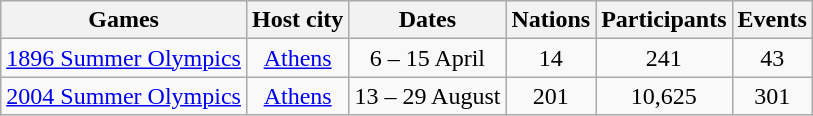<table class="wikitable" style="text-align:center;">
<tr>
<th>Games</th>
<th>Host city</th>
<th>Dates</th>
<th>Nations</th>
<th>Participants</th>
<th>Events</th>
</tr>
<tr>
<td><a href='#'>1896 Summer Olympics</a></td>
<td><a href='#'>Athens</a></td>
<td>6 – 15 April</td>
<td>14</td>
<td>241</td>
<td>43</td>
</tr>
<tr>
<td><a href='#'>2004 Summer Olympics</a></td>
<td><a href='#'>Athens</a></td>
<td>13 – 29 August</td>
<td>201</td>
<td>10,625</td>
<td>301</td>
</tr>
</table>
